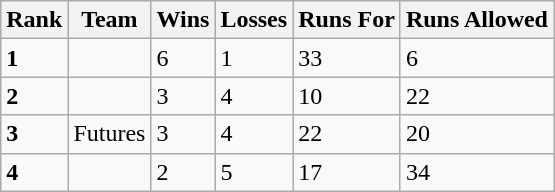<table class="wikitable">
<tr>
<th>Rank</th>
<th>Team</th>
<th>Wins</th>
<th>Losses</th>
<th>Runs For</th>
<th>Runs Allowed</th>
</tr>
<tr>
<td><strong>1</strong></td>
<td></td>
<td>6</td>
<td>1</td>
<td>33</td>
<td>6</td>
</tr>
<tr>
<td><strong>2</strong></td>
<td></td>
<td>3</td>
<td>4</td>
<td>10</td>
<td>22</td>
</tr>
<tr>
<td><strong>3</strong></td>
<td> Futures</td>
<td>3</td>
<td>4</td>
<td>22</td>
<td>20</td>
</tr>
<tr>
<td><strong>4</strong></td>
<td></td>
<td>2</td>
<td>5</td>
<td>17</td>
<td>34</td>
</tr>
</table>
